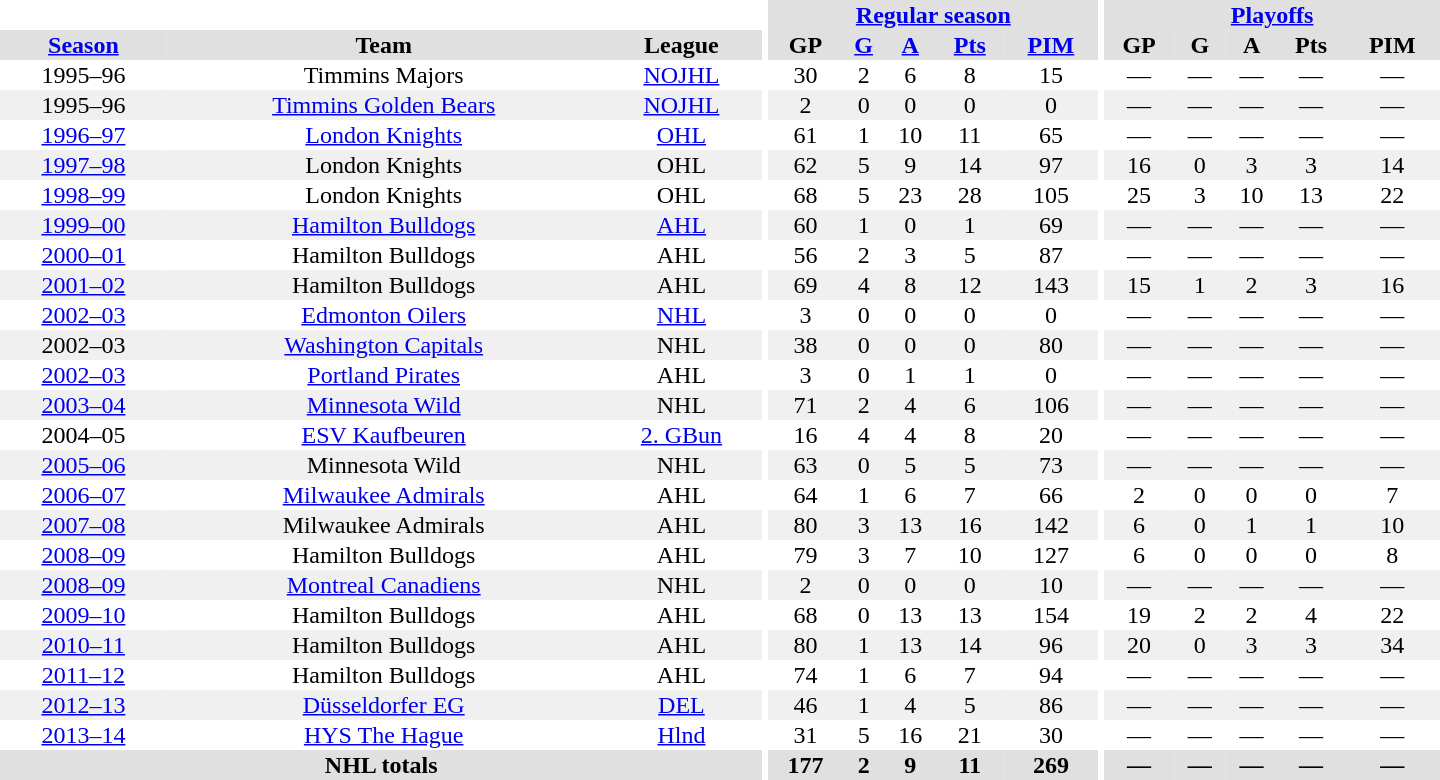<table border="0" cellpadding="1" cellspacing="0" style="text-align:center; width:60em">
<tr bgcolor="#e0e0e0">
<th colspan="3" bgcolor="#ffffff"></th>
<th rowspan="99" bgcolor="#ffffff"></th>
<th colspan="5"><a href='#'>Regular season</a></th>
<th rowspan="99" bgcolor="#ffffff"></th>
<th colspan="5"><a href='#'>Playoffs</a></th>
</tr>
<tr bgcolor="#e0e0e0">
<th><a href='#'>Season</a></th>
<th>Team</th>
<th>League</th>
<th>GP</th>
<th><a href='#'>G</a></th>
<th><a href='#'>A</a></th>
<th><a href='#'>Pts</a></th>
<th><a href='#'>PIM</a></th>
<th>GP</th>
<th>G</th>
<th>A</th>
<th>Pts</th>
<th>PIM</th>
</tr>
<tr ALIGN="center">
<td>1995–96</td>
<td>Timmins Majors</td>
<td><a href='#'>NOJHL</a></td>
<td>30</td>
<td>2</td>
<td>6</td>
<td>8</td>
<td>15</td>
<td>—</td>
<td>—</td>
<td>—</td>
<td>—</td>
<td>—</td>
</tr>
<tr ALIGN="center" bgcolor="#f0f0f0">
<td>1995–96</td>
<td><a href='#'>Timmins Golden Bears</a></td>
<td><a href='#'>NOJHL</a></td>
<td>2</td>
<td>0</td>
<td>0</td>
<td>0</td>
<td>0</td>
<td>—</td>
<td>—</td>
<td>—</td>
<td>—</td>
<td>—</td>
</tr>
<tr ALIGN="center">
<td><a href='#'>1996–97</a></td>
<td><a href='#'>London Knights</a></td>
<td><a href='#'>OHL</a></td>
<td>61</td>
<td>1</td>
<td>10</td>
<td>11</td>
<td>65</td>
<td>—</td>
<td>—</td>
<td>—</td>
<td>—</td>
<td>—</td>
</tr>
<tr ALIGN="center" bgcolor="#f0f0f0">
<td><a href='#'>1997–98</a></td>
<td>London Knights</td>
<td>OHL</td>
<td>62</td>
<td>5</td>
<td>9</td>
<td>14</td>
<td>97</td>
<td>16</td>
<td>0</td>
<td>3</td>
<td>3</td>
<td>14</td>
</tr>
<tr ALIGN="center">
<td><a href='#'>1998–99</a></td>
<td>London Knights</td>
<td>OHL</td>
<td>68</td>
<td>5</td>
<td>23</td>
<td>28</td>
<td>105</td>
<td>25</td>
<td>3</td>
<td>10</td>
<td>13</td>
<td>22</td>
</tr>
<tr ALIGN="center" bgcolor="#f0f0f0">
<td><a href='#'>1999–00</a></td>
<td><a href='#'>Hamilton Bulldogs</a></td>
<td><a href='#'>AHL</a></td>
<td>60</td>
<td>1</td>
<td>0</td>
<td>1</td>
<td>69</td>
<td>—</td>
<td>—</td>
<td>—</td>
<td>—</td>
<td>—</td>
</tr>
<tr ALIGN="center">
<td><a href='#'>2000–01</a></td>
<td>Hamilton Bulldogs</td>
<td>AHL</td>
<td>56</td>
<td>2</td>
<td>3</td>
<td>5</td>
<td>87</td>
<td>—</td>
<td>—</td>
<td>—</td>
<td>—</td>
<td>—</td>
</tr>
<tr ALIGN="center" bgcolor="#f0f0f0">
<td><a href='#'>2001–02</a></td>
<td>Hamilton Bulldogs</td>
<td>AHL</td>
<td>69</td>
<td>4</td>
<td>8</td>
<td>12</td>
<td>143</td>
<td>15</td>
<td>1</td>
<td>2</td>
<td>3</td>
<td>16</td>
</tr>
<tr ALIGN="center">
<td><a href='#'>2002–03</a></td>
<td><a href='#'>Edmonton Oilers</a></td>
<td><a href='#'>NHL</a></td>
<td>3</td>
<td>0</td>
<td>0</td>
<td>0</td>
<td>0</td>
<td>—</td>
<td>—</td>
<td>—</td>
<td>—</td>
<td>—</td>
</tr>
<tr ALIGN="center" bgcolor="#f0f0f0">
<td>2002–03</td>
<td><a href='#'>Washington Capitals</a></td>
<td>NHL</td>
<td>38</td>
<td>0</td>
<td>0</td>
<td>0</td>
<td>80</td>
<td>—</td>
<td>—</td>
<td>—</td>
<td>—</td>
<td>—</td>
</tr>
<tr ALIGN="center">
<td><a href='#'>2002–03</a></td>
<td><a href='#'>Portland Pirates</a></td>
<td>AHL</td>
<td>3</td>
<td>0</td>
<td>1</td>
<td>1</td>
<td>0</td>
<td>—</td>
<td>—</td>
<td>—</td>
<td>—</td>
<td>—</td>
</tr>
<tr ALIGN="center" bgcolor="#f0f0f0">
<td><a href='#'>2003–04</a></td>
<td><a href='#'>Minnesota Wild</a></td>
<td>NHL</td>
<td>71</td>
<td>2</td>
<td>4</td>
<td>6</td>
<td>106</td>
<td>—</td>
<td>—</td>
<td>—</td>
<td>—</td>
<td>—</td>
</tr>
<tr ALIGN="center">
<td>2004–05</td>
<td><a href='#'>ESV Kaufbeuren</a></td>
<td><a href='#'>2. GBun</a></td>
<td>16</td>
<td>4</td>
<td>4</td>
<td>8</td>
<td>20</td>
<td>—</td>
<td>—</td>
<td>—</td>
<td>—</td>
<td>—</td>
</tr>
<tr ALIGN="center" bgcolor="#f0f0f0">
<td><a href='#'>2005–06</a></td>
<td>Minnesota Wild</td>
<td>NHL</td>
<td>63</td>
<td>0</td>
<td>5</td>
<td>5</td>
<td>73</td>
<td>—</td>
<td>—</td>
<td>—</td>
<td>—</td>
<td>—</td>
</tr>
<tr ALIGN="center">
<td><a href='#'>2006–07</a></td>
<td><a href='#'>Milwaukee Admirals</a></td>
<td>AHL</td>
<td>64</td>
<td>1</td>
<td>6</td>
<td>7</td>
<td>66</td>
<td>2</td>
<td>0</td>
<td>0</td>
<td>0</td>
<td>7</td>
</tr>
<tr ALIGN="center" bgcolor="#f0f0f0">
<td><a href='#'>2007–08</a></td>
<td>Milwaukee Admirals</td>
<td>AHL</td>
<td>80</td>
<td>3</td>
<td>13</td>
<td>16</td>
<td>142</td>
<td>6</td>
<td>0</td>
<td>1</td>
<td>1</td>
<td>10</td>
</tr>
<tr ALIGN="center">
<td><a href='#'>2008–09</a></td>
<td>Hamilton Bulldogs</td>
<td>AHL</td>
<td>79</td>
<td>3</td>
<td>7</td>
<td>10</td>
<td>127</td>
<td>6</td>
<td>0</td>
<td>0</td>
<td>0</td>
<td>8</td>
</tr>
<tr ALIGN="center" bgcolor="#f0f0f0">
<td><a href='#'>2008–09</a></td>
<td><a href='#'>Montreal Canadiens</a></td>
<td>NHL</td>
<td>2</td>
<td>0</td>
<td>0</td>
<td>0</td>
<td>10</td>
<td>—</td>
<td>—</td>
<td>—</td>
<td>—</td>
<td>—</td>
</tr>
<tr ALIGN="center">
<td><a href='#'>2009–10</a></td>
<td>Hamilton Bulldogs</td>
<td>AHL</td>
<td>68</td>
<td>0</td>
<td>13</td>
<td>13</td>
<td>154</td>
<td>19</td>
<td>2</td>
<td>2</td>
<td>4</td>
<td>22</td>
</tr>
<tr ALIGN="center" bgcolor="#f0f0f0">
<td><a href='#'>2010–11</a></td>
<td>Hamilton Bulldogs</td>
<td>AHL</td>
<td>80</td>
<td>1</td>
<td>13</td>
<td>14</td>
<td>96</td>
<td>20</td>
<td>0</td>
<td>3</td>
<td>3</td>
<td>34</td>
</tr>
<tr ALIGN="center">
<td><a href='#'>2011–12</a></td>
<td>Hamilton Bulldogs</td>
<td>AHL</td>
<td>74</td>
<td>1</td>
<td>6</td>
<td>7</td>
<td>94</td>
<td>—</td>
<td>—</td>
<td>—</td>
<td>—</td>
<td>—</td>
</tr>
<tr ALIGN="center" bgcolor="#f0f0f0">
<td><a href='#'>2012–13</a></td>
<td><a href='#'>Düsseldorfer EG</a></td>
<td><a href='#'>DEL</a></td>
<td>46</td>
<td>1</td>
<td>4</td>
<td>5</td>
<td>86</td>
<td>—</td>
<td>—</td>
<td>—</td>
<td>—</td>
<td>—</td>
</tr>
<tr ALIGN="center">
<td><a href='#'>2013–14</a></td>
<td><a href='#'>HYS The Hague</a></td>
<td><a href='#'>Hlnd</a></td>
<td>31</td>
<td>5</td>
<td>16</td>
<td>21</td>
<td>30</td>
<td>—</td>
<td>—</td>
<td>—</td>
<td>—</td>
<td>—</td>
</tr>
<tr bgcolor="#e0e0e0">
<th colspan="3">NHL totals</th>
<th>177</th>
<th>2</th>
<th>9</th>
<th>11</th>
<th>269</th>
<th>—</th>
<th>—</th>
<th>—</th>
<th>—</th>
<th>—</th>
</tr>
</table>
